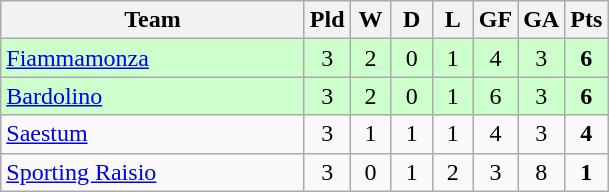<table class="wikitable" style="text-align: center;">
<tr>
<th width=195>Team</th>
<th width=20>Pld</th>
<th width=20>W</th>
<th width=20>D</th>
<th width=20>L</th>
<th width=20>GF</th>
<th width=20>GA</th>
<th width=20>Pts</th>
</tr>
<tr align="center" style="background:#ccffcc;">
<td align="left"> <a href='#'>Fiammamonza</a></td>
<td>3</td>
<td>2</td>
<td>0</td>
<td>1</td>
<td>4</td>
<td>3</td>
<td><strong>6</strong></td>
</tr>
<tr align="center" style="background:#ccffcc;">
<td align="left"> <a href='#'>Bardolino</a></td>
<td>3</td>
<td>2</td>
<td>0</td>
<td>1</td>
<td>6</td>
<td>3</td>
<td><strong>6</strong></td>
</tr>
<tr align="center">
<td align="left"> <a href='#'>Saestum</a></td>
<td>3</td>
<td>1</td>
<td>1</td>
<td>1</td>
<td>4</td>
<td>3</td>
<td><strong>4</strong></td>
</tr>
<tr align="center">
<td align="left"> <a href='#'>Sporting Raisio</a></td>
<td>3</td>
<td>0</td>
<td>1</td>
<td>2</td>
<td>3</td>
<td>8</td>
<td><strong>1</strong></td>
</tr>
</table>
